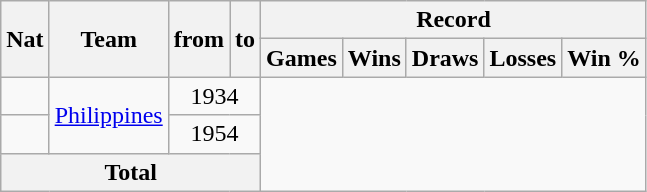<table class="wikitable" style="text-align: center">
<tr>
<th rowspan="2">Nat</th>
<th rowspan="2">Team</th>
<th rowspan="2">from</th>
<th rowspan="2">to</th>
<th colspan="5">Record</th>
</tr>
<tr>
<th>Games</th>
<th>Wins</th>
<th>Draws</th>
<th>Losses</th>
<th>Win %</th>
</tr>
<tr>
<td></td>
<td rowspan=2><a href='#'>Philippines</a></td>
<td colspan="2">1934<br></td>
</tr>
<tr>
<td></td>
<td colspan="2">1954<br></td>
</tr>
<tr>
<th colspan="4">Total<br></th>
</tr>
</table>
